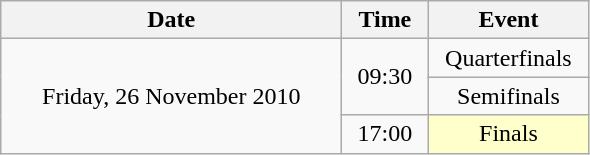<table class = "wikitable" style="text-align:center;">
<tr>
<th width=220>Date</th>
<th width=50>Time</th>
<th width=100>Event</th>
</tr>
<tr>
<td rowspan=3>Friday, 26 November 2010</td>
<td rowspan=2>09:30</td>
<td>Quarterfinals</td>
</tr>
<tr>
<td>Semifinals</td>
</tr>
<tr>
<td>17:00</td>
<td bgcolor=ffffcc>Finals</td>
</tr>
</table>
